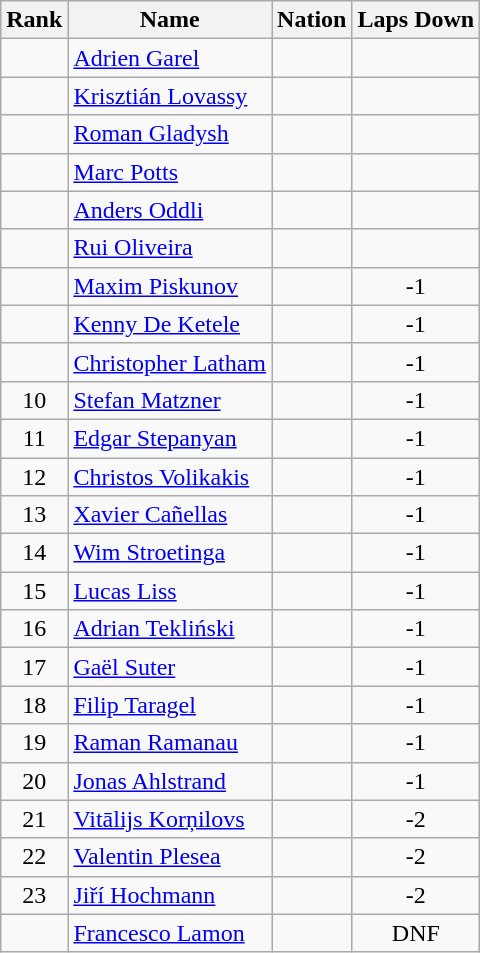<table class="wikitable sortable" style="text-align:center">
<tr>
<th>Rank</th>
<th>Name</th>
<th>Nation</th>
<th>Laps Down</th>
</tr>
<tr>
<td></td>
<td align=left><a href='#'>Adrien Garel</a></td>
<td align=left></td>
<td></td>
</tr>
<tr>
<td></td>
<td align=left><a href='#'>Krisztián Lovassy</a></td>
<td align=left></td>
<td></td>
</tr>
<tr>
<td></td>
<td align=left><a href='#'>Roman Gladysh</a></td>
<td align=left></td>
<td></td>
</tr>
<tr>
<td></td>
<td align=left><a href='#'>Marc Potts</a></td>
<td align=left></td>
<td></td>
</tr>
<tr>
<td></td>
<td align=left><a href='#'>Anders Oddli</a></td>
<td align=left></td>
<td></td>
</tr>
<tr>
<td></td>
<td align=left><a href='#'>Rui Oliveira</a></td>
<td align=left></td>
<td></td>
</tr>
<tr>
<td></td>
<td align=left><a href='#'>Maxim Piskunov</a></td>
<td align=left></td>
<td>-1</td>
</tr>
<tr>
<td></td>
<td align=left><a href='#'>Kenny De Ketele</a></td>
<td align=left></td>
<td>-1</td>
</tr>
<tr>
<td></td>
<td align=left><a href='#'>Christopher Latham</a></td>
<td align=left></td>
<td>-1</td>
</tr>
<tr>
<td>10</td>
<td align=left><a href='#'>Stefan Matzner</a></td>
<td align=left></td>
<td>-1</td>
</tr>
<tr>
<td>11</td>
<td align=left><a href='#'>Edgar Stepanyan</a></td>
<td align=left></td>
<td>-1</td>
</tr>
<tr>
<td>12</td>
<td align=left><a href='#'>Christos Volikakis</a></td>
<td align=left></td>
<td>-1</td>
</tr>
<tr>
<td>13</td>
<td align=left><a href='#'>Xavier Cañellas</a></td>
<td align=left></td>
<td>-1</td>
</tr>
<tr>
<td>14</td>
<td align=left><a href='#'>Wim Stroetinga</a></td>
<td align=left></td>
<td>-1</td>
</tr>
<tr>
<td>15</td>
<td align=left><a href='#'>Lucas Liss</a></td>
<td align=left></td>
<td>-1</td>
</tr>
<tr>
<td>16</td>
<td align=left><a href='#'>Adrian Tekliński</a></td>
<td align=left></td>
<td>-1</td>
</tr>
<tr>
<td>17</td>
<td align=left><a href='#'>Gaël Suter</a></td>
<td align=left></td>
<td>-1</td>
</tr>
<tr>
<td>18</td>
<td align=left><a href='#'>Filip Taragel</a></td>
<td align=left></td>
<td>-1</td>
</tr>
<tr>
<td>19</td>
<td align=left><a href='#'>Raman Ramanau</a></td>
<td align=left></td>
<td>-1</td>
</tr>
<tr>
<td>20</td>
<td align=left><a href='#'>Jonas Ahlstrand</a></td>
<td align=left></td>
<td>-1</td>
</tr>
<tr>
<td>21</td>
<td align=left><a href='#'>Vitālijs Korņilovs</a></td>
<td align=left></td>
<td>-2</td>
</tr>
<tr>
<td>22</td>
<td align=left><a href='#'>Valentin Plesea</a></td>
<td align=left></td>
<td>-2</td>
</tr>
<tr>
<td>23</td>
<td align=left><a href='#'>Jiří Hochmann</a></td>
<td align=left></td>
<td>-2</td>
</tr>
<tr>
<td></td>
<td align=left><a href='#'>Francesco Lamon</a></td>
<td align=left></td>
<td>DNF</td>
</tr>
</table>
